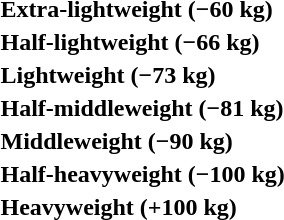<table>
<tr>
<th rowspan=2 style="text-align:left;">Extra-lightweight (−60 kg)<br></th>
<td rowspan=2></td>
<td rowspan=2></td>
<td></td>
</tr>
<tr>
<td></td>
</tr>
<tr>
<th rowspan=2 style="text-align:left;">Half-lightweight (−66 kg)<br></th>
<td rowspan=2></td>
<td rowspan=2></td>
<td></td>
</tr>
<tr>
<td></td>
</tr>
<tr>
<th rowspan=2 style="text-align:left;">Lightweight (−73 kg)<br></th>
<td rowspan=2></td>
<td rowspan=2></td>
<td></td>
</tr>
<tr>
<td></td>
</tr>
<tr>
<th rowspan=2 style="text-align:left;">Half-middleweight (−81 kg)<br></th>
<td rowspan=2></td>
<td rowspan=2></td>
<td></td>
</tr>
<tr>
<td></td>
</tr>
<tr>
<th rowspan=2 style="text-align:left;">Middleweight (−90 kg)<br></th>
<td rowspan=2></td>
<td rowspan=2></td>
<td></td>
</tr>
<tr>
<td></td>
</tr>
<tr>
<th rowspan=2 style="text-align:left;">Half-heavyweight (−100 kg)<br></th>
<td rowspan=2></td>
<td rowspan=2></td>
<td></td>
</tr>
<tr>
<td></td>
</tr>
<tr>
<th rowspan=2 style="text-align:left;">Heavyweight (+100 kg)<br></th>
<td rowspan=2></td>
<td rowspan=2></td>
<td></td>
</tr>
<tr>
<td></td>
</tr>
</table>
